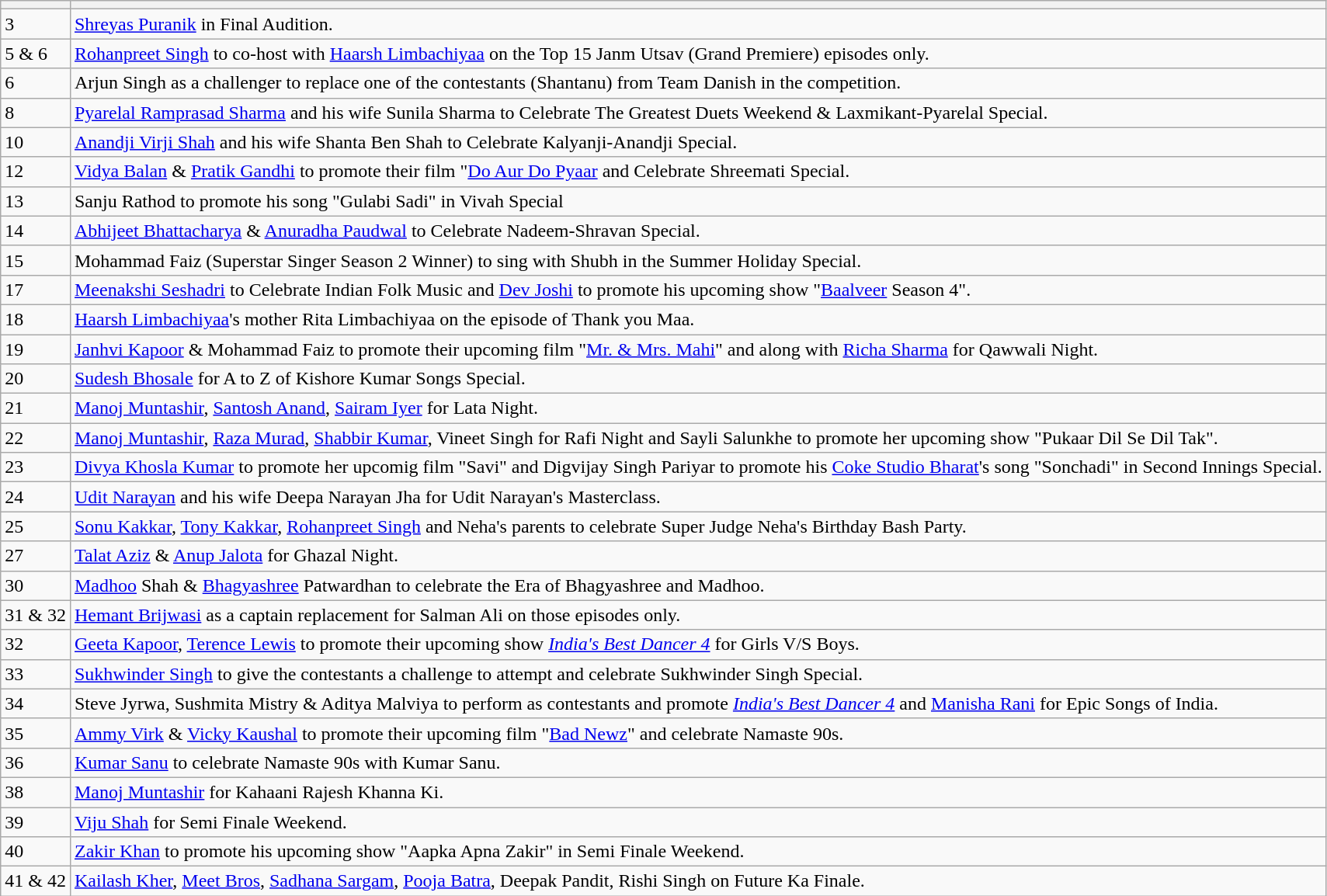<table class="wikitable">
<tr>
<th></th>
<th></th>
</tr>
<tr>
<td>3</td>
<td><a href='#'>Shreyas Puranik</a> in Final Audition.</td>
</tr>
<tr>
<td>5 & 6</td>
<td><a href='#'>Rohanpreet Singh</a> to co-host with <a href='#'>Haarsh Limbachiyaa</a> on the Top 15 Janm Utsav (Grand Premiere) episodes only.</td>
</tr>
<tr>
<td>6</td>
<td>Arjun Singh as a challenger to replace one of the contestants (Shantanu) from Team Danish in the competition.</td>
</tr>
<tr>
<td>8</td>
<td><a href='#'>Pyarelal Ramprasad Sharma</a> and his wife Sunila Sharma to Celebrate The Greatest Duets Weekend & Laxmikant-Pyarelal Special.</td>
</tr>
<tr>
<td>10</td>
<td><a href='#'>Anandji Virji Shah</a> and his wife Shanta Ben Shah to Celebrate Kalyanji-Anandji Special.</td>
</tr>
<tr>
<td>12</td>
<td><a href='#'>Vidya Balan</a> & <a href='#'>Pratik Gandhi</a> to promote their film "<a href='#'>Do Aur Do Pyaar</a> and Celebrate Shreemati Special.</td>
</tr>
<tr>
<td>13</td>
<td>Sanju Rathod to promote his song "Gulabi Sadi" in Vivah Special</td>
</tr>
<tr>
<td>14</td>
<td><a href='#'>Abhijeet Bhattacharya</a> & <a href='#'>Anuradha Paudwal</a> to Celebrate Nadeem-Shravan Special.</td>
</tr>
<tr>
<td>15</td>
<td>Mohammad Faiz (Superstar Singer Season 2 Winner) to sing with Shubh in the Summer Holiday Special.</td>
</tr>
<tr>
<td>17</td>
<td><a href='#'>Meenakshi Seshadri</a> to Celebrate Indian Folk Music and <a href='#'>Dev Joshi</a> to promote his upcoming show "<a href='#'>Baalveer</a> Season 4".</td>
</tr>
<tr>
<td>18</td>
<td><a href='#'>Haarsh Limbachiyaa</a>'s mother Rita Limbachiyaa on the episode of Thank you Maa.</td>
</tr>
<tr>
<td>19</td>
<td><a href='#'>Janhvi Kapoor</a> & Mohammad Faiz to promote their upcoming film "<a href='#'>Mr. & Mrs. Mahi</a>" and along with <a href='#'>Richa Sharma</a> for Qawwali Night.</td>
</tr>
<tr>
<td>20</td>
<td><a href='#'>Sudesh Bhosale</a> for A to Z of Kishore Kumar Songs Special.</td>
</tr>
<tr>
<td>21</td>
<td><a href='#'>Manoj Muntashir</a>, <a href='#'>Santosh Anand</a>, <a href='#'>Sairam Iyer</a> for Lata Night.</td>
</tr>
<tr>
<td>22</td>
<td><a href='#'>Manoj Muntashir</a>, <a href='#'>Raza Murad</a>, <a href='#'>Shabbir Kumar</a>, Vineet Singh for Rafi Night and Sayli Salunkhe to promote her upcoming show "Pukaar Dil Se Dil Tak".</td>
</tr>
<tr>
<td>23</td>
<td><a href='#'>Divya Khosla Kumar</a> to promote her upcomig film "Savi" and Digvijay Singh Pariyar to promote his <a href='#'>Coke Studio Bharat</a>'s song "Sonchadi" in Second Innings Special.</td>
</tr>
<tr>
<td>24</td>
<td><a href='#'>Udit Narayan</a> and his wife Deepa Narayan Jha for Udit Narayan's Masterclass.</td>
</tr>
<tr>
<td>25</td>
<td><a href='#'>Sonu Kakkar</a>, <a href='#'>Tony Kakkar</a>, <a href='#'>Rohanpreet Singh</a> and Neha's parents to celebrate Super Judge Neha's Birthday Bash Party.</td>
</tr>
<tr>
<td>27</td>
<td><a href='#'>Talat Aziz</a> & <a href='#'>Anup Jalota</a> for Ghazal Night.</td>
</tr>
<tr>
<td>30</td>
<td><a href='#'>Madhoo</a> Shah & <a href='#'>Bhagyashree</a> Patwardhan to celebrate the Era of Bhagyashree and Madhoo.</td>
</tr>
<tr>
<td>31 & 32</td>
<td><a href='#'>Hemant Brijwasi</a> as a captain replacement for Salman Ali on those episodes only.</td>
</tr>
<tr>
<td>32</td>
<td><a href='#'>Geeta Kapoor</a>, <a href='#'>Terence Lewis</a> to promote their upcoming show <a href='#'><em>India's Best Dancer 4</em></a>  for Girls V/S Boys.</td>
</tr>
<tr>
<td>33</td>
<td><a href='#'>Sukhwinder Singh</a> to give the contestants a challenge to attempt and celebrate Sukhwinder Singh Special.</td>
</tr>
<tr>
<td>34</td>
<td>Steve Jyrwa, Sushmita Mistry & Aditya Malviya to perform as contestants and promote <a href='#'><em>India's Best Dancer 4</em></a> and <a href='#'>Manisha Rani</a> for Epic Songs of India.</td>
</tr>
<tr>
<td>35</td>
<td><a href='#'>Ammy Virk</a> & <a href='#'>Vicky Kaushal</a> to promote their upcoming film "<a href='#'>Bad Newz</a>" and celebrate Namaste 90s.</td>
</tr>
<tr>
<td>36</td>
<td><a href='#'>Kumar Sanu</a> to celebrate Namaste 90s with Kumar Sanu.</td>
</tr>
<tr>
<td>38</td>
<td><a href='#'>Manoj Muntashir</a> for Kahaani Rajesh Khanna Ki.</td>
</tr>
<tr>
<td>39</td>
<td><a href='#'>Viju Shah</a> for Semi Finale Weekend.</td>
</tr>
<tr>
<td>40</td>
<td><a href='#'>Zakir Khan</a> to promote his upcoming show "Aapka Apna Zakir" in Semi Finale Weekend.</td>
</tr>
<tr>
<td>41 & 42</td>
<td><a href='#'>Kailash Kher</a>, <a href='#'>Meet Bros</a>, <a href='#'>Sadhana Sargam</a>, <a href='#'>Pooja Batra</a>, Deepak Pandit, Rishi Singh on Future Ka Finale.</td>
</tr>
</table>
